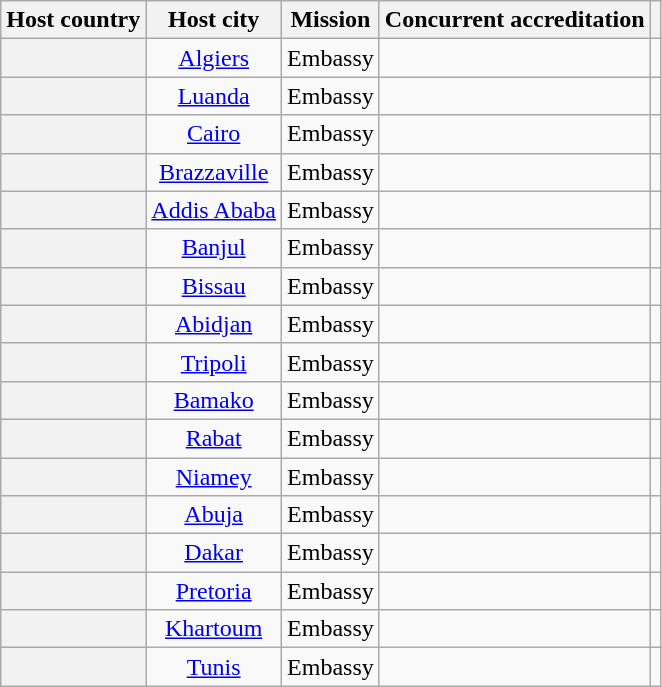<table class="wikitable plainrowheaders" style="text-align:center;">
<tr>
<th scope="col">Host country</th>
<th scope="col">Host city</th>
<th scope="col">Mission</th>
<th scope="col">Concurrent accreditation</th>
<th scope="col"></th>
</tr>
<tr>
<th scope="row"></th>
<td><a href='#'>Algiers</a></td>
<td>Embassy</td>
<td></td>
<td></td>
</tr>
<tr>
<th scope="row"></th>
<td><a href='#'>Luanda</a></td>
<td>Embassy</td>
<td></td>
<td></td>
</tr>
<tr>
<th scope="row"></th>
<td><a href='#'>Cairo</a></td>
<td>Embassy</td>
<td></td>
<td></td>
</tr>
<tr>
<th scope="row"></th>
<td><a href='#'>Brazzaville</a></td>
<td>Embassy</td>
<td></td>
<td></td>
</tr>
<tr>
<th scope="row"></th>
<td><a href='#'>Addis Ababa</a></td>
<td>Embassy</td>
<td></td>
<td></td>
</tr>
<tr>
<th scope="row"></th>
<td><a href='#'>Banjul</a></td>
<td>Embassy</td>
<td></td>
<td></td>
</tr>
<tr>
<th scope="row"></th>
<td><a href='#'>Bissau</a></td>
<td>Embassy</td>
<td></td>
<td></td>
</tr>
<tr>
<th scope="row"></th>
<td><a href='#'>Abidjan</a></td>
<td>Embassy</td>
<td></td>
<td></td>
</tr>
<tr>
<th scope="row"></th>
<td><a href='#'>Tripoli</a></td>
<td>Embassy</td>
<td></td>
<td></td>
</tr>
<tr>
<th scope="row"></th>
<td><a href='#'>Bamako</a></td>
<td>Embassy</td>
<td></td>
<td></td>
</tr>
<tr>
<th scope="row"></th>
<td><a href='#'>Rabat</a></td>
<td>Embassy</td>
<td></td>
<td></td>
</tr>
<tr>
<th scope="row"></th>
<td><a href='#'>Niamey</a></td>
<td>Embassy</td>
<td></td>
<td></td>
</tr>
<tr>
<th scope="row"></th>
<td><a href='#'>Abuja</a></td>
<td>Embassy</td>
<td></td>
<td></td>
</tr>
<tr>
<th scope="row"></th>
<td><a href='#'>Dakar</a></td>
<td>Embassy</td>
<td></td>
<td></td>
</tr>
<tr>
<th scope="row"></th>
<td><a href='#'>Pretoria</a></td>
<td>Embassy</td>
<td></td>
<td></td>
</tr>
<tr>
<th scope="row"></th>
<td><a href='#'>Khartoum</a></td>
<td>Embassy</td>
<td></td>
<td></td>
</tr>
<tr>
<th scope="row"></th>
<td><a href='#'>Tunis</a></td>
<td>Embassy</td>
<td></td>
<td></td>
</tr>
</table>
